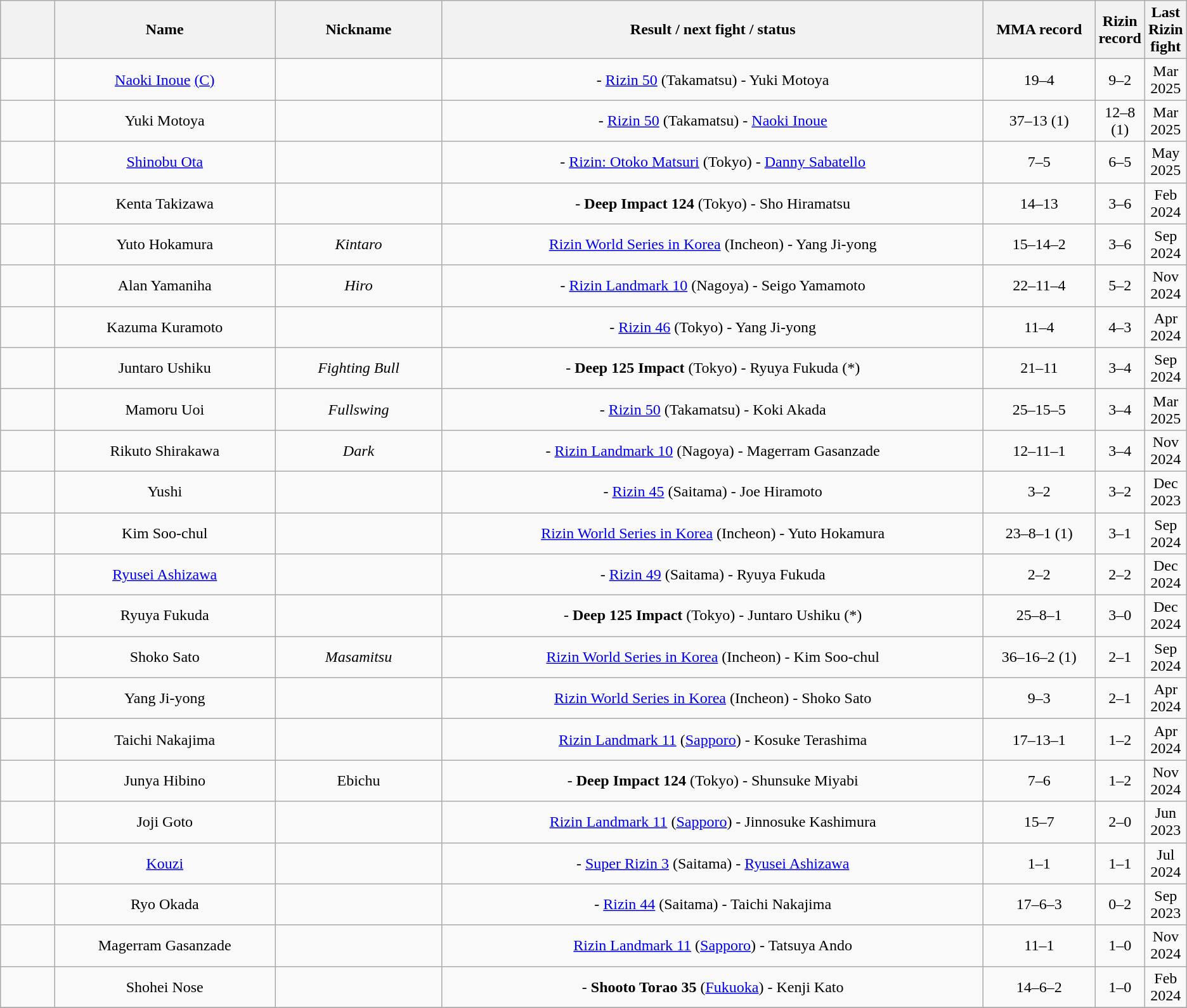<table class="wikitable sortable" width style="text-align:center;">
<tr>
<th width=5%></th>
<th width=20%>Name</th>
<th width=15%>Nickname</th>
<th width=50%>Result / next fight / status</th>
<th width=20%>MMA record</th>
<th width=20%>Rizin record</th>
<th width=10%>Last Rizin fight</th>
</tr>
<tr>
<td></td>
<td><a href='#'>Naoki Inoue</a> <a href='#'>(C)</a></td>
<td></td>
<td> - <a href='#'>Rizin 50</a> (Takamatsu) - Yuki Motoya</td>
<td>19–4</td>
<td>9–2</td>
<td>Mar 2025</td>
</tr>
<tr>
<td></td>
<td>Yuki Motoya</td>
<td></td>
<td> - <a href='#'>Rizin 50</a> (Takamatsu) - <a href='#'>Naoki Inoue</a></td>
<td>37–13 (1)</td>
<td>12–8 (1)</td>
<td>Mar 2025</td>
</tr>
<tr>
<td></td>
<td><a href='#'>Shinobu Ota</a></td>
<td></td>
<td> - <a href='#'>Rizin: Otoko Matsuri</a> (Tokyo) - <a href='#'>Danny Sabatello</a></td>
<td>7–5</td>
<td>6–5</td>
<td>May 2025</td>
</tr>
<tr>
<td></td>
<td>Kenta Takizawa</td>
<td></td>
<td> - <strong>Deep Impact 124</strong> (Tokyo) - Sho Hiramatsu</td>
<td>14–13</td>
<td>3–6</td>
<td>Feb 2024</td>
</tr>
<tr>
<td></td>
<td>Yuto Hokamura</td>
<td><em>Kintaro</em></td>
<td><a href='#'>Rizin World Series in Korea</a> (Incheon) - Yang Ji-yong</td>
<td>15–14–2</td>
<td>3–6</td>
<td>Sep 2024</td>
</tr>
<tr>
<td></td>
<td>Alan Yamaniha</td>
<td><em>Hiro</em></td>
<td> - <a href='#'>Rizin Landmark 10</a> (Nagoya) - Seigo Yamamoto</td>
<td>22–11–4</td>
<td>5–2</td>
<td>Nov 2024</td>
</tr>
<tr>
<td></td>
<td>Kazuma Kuramoto</td>
<td></td>
<td> - <a href='#'>Rizin 46</a> (Tokyo) - Yang Ji-yong</td>
<td>11–4</td>
<td>4–3</td>
<td>Apr 2024</td>
</tr>
<tr>
<td></td>
<td>Juntaro Ushiku</td>
<td><em>Fighting Bull</em></td>
<td> - <strong>Deep 125 Impact</strong> (Tokyo) - Ryuya Fukuda (*<strong></strong>)</td>
<td>21–11</td>
<td>3–4</td>
<td>Sep 2024</td>
</tr>
<tr>
<td></td>
<td>Mamoru Uoi</td>
<td><em>Fullswing</em></td>
<td> - <a href='#'>Rizin 50</a> (Takamatsu) - Koki Akada</td>
<td>25–15–5</td>
<td>3–4</td>
<td>Mar 2025</td>
</tr>
<tr>
<td></td>
<td>Rikuto Shirakawa</td>
<td><em>Dark</em></td>
<td> - <a href='#'>Rizin Landmark 10</a> (Nagoya) - Magerram Gasanzade</td>
<td>12–11–1</td>
<td>3–4</td>
<td>Nov 2024</td>
</tr>
<tr>
<td></td>
<td>Yushi</td>
<td></td>
<td> - <a href='#'>Rizin 45</a> (Saitama) - Joe Hiramoto</td>
<td>3–2</td>
<td>3–2</td>
<td>Dec 2023</td>
</tr>
<tr>
<td></td>
<td>Kim Soo-chul</td>
<td></td>
<td><a href='#'>Rizin World Series in Korea</a> (Incheon) - Yuto Hokamura</td>
<td>23–8–1 (1)</td>
<td>3–1</td>
<td>Sep 2024</td>
</tr>
<tr>
<td></td>
<td><a href='#'>Ryusei Ashizawa</a></td>
<td></td>
<td> - <a href='#'>Rizin 49</a> (Saitama) - Ryuya Fukuda</td>
<td>2–2</td>
<td>2–2</td>
<td>Dec 2024</td>
</tr>
<tr>
<td></td>
<td>Ryuya Fukuda</td>
<td></td>
<td> - <strong>Deep 125 Impact</strong> (Tokyo) - Juntaro Ushiku (*<strong></strong>)</td>
<td>25–8–1</td>
<td>3–0</td>
<td>Dec 2024</td>
</tr>
<tr>
<td></td>
<td>Shoko Sato</td>
<td><em>Masamitsu</em></td>
<td><a href='#'>Rizin World Series in Korea</a> (Incheon) - Kim Soo-chul</td>
<td>36–16–2 (1)</td>
<td>2–1</td>
<td>Sep 2024</td>
</tr>
<tr>
<td></td>
<td>Yang Ji-yong</td>
<td></td>
<td><a href='#'>Rizin World Series in Korea</a> (Incheon) - Shoko Sato</td>
<td>9–3</td>
<td>2–1</td>
<td>Apr 2024</td>
</tr>
<tr>
<td></td>
<td>Taichi Nakajima</td>
<td></td>
<td><a href='#'>Rizin Landmark 11</a> (<a href='#'>Sapporo</a>) - Kosuke Terashima</td>
<td>17–13–1</td>
<td>1–2</td>
<td>Apr 2024</td>
</tr>
<tr>
<td></td>
<td>Junya Hibino</td>
<td>Ebichu</td>
<td> - <strong>Deep Impact 124</strong> (Tokyo) - Shunsuke Miyabi</td>
<td>7–6</td>
<td>1–2</td>
<td>Nov 2024</td>
</tr>
<tr>
<td></td>
<td>Joji Goto</td>
<td></td>
<td><a href='#'>Rizin Landmark 11</a> (<a href='#'>Sapporo</a>) - Jinnosuke Kashimura</td>
<td>15–7</td>
<td>2–0</td>
<td>Jun 2023</td>
</tr>
<tr>
<td></td>
<td><a href='#'>Kouzi</a></td>
<td></td>
<td> - <a href='#'>Super Rizin 3</a> (Saitama) - <a href='#'>Ryusei Ashizawa</a></td>
<td>1–1</td>
<td>1–1</td>
<td>Jul 2024</td>
</tr>
<tr>
<td></td>
<td>Ryo Okada</td>
<td></td>
<td> - <a href='#'>Rizin 44</a> (Saitama) - Taichi Nakajima</td>
<td>17–6–3</td>
<td>0–2</td>
<td>Sep 2023</td>
</tr>
<tr>
<td></td>
<td>Magerram Gasanzade</td>
<td></td>
<td><a href='#'>Rizin Landmark 11</a> (<a href='#'>Sapporo</a>) - Tatsuya Ando</td>
<td>11–1</td>
<td>1–0</td>
<td>Nov 2024</td>
</tr>
<tr>
<td></td>
<td>Shohei Nose</td>
<td></td>
<td> - <strong>Shooto Torao 35</strong> (<a href='#'>Fukuoka</a>) - Kenji Kato</td>
<td>14–6–2</td>
<td>1–0</td>
<td>Feb 2024</td>
</tr>
<tr>
</tr>
</table>
